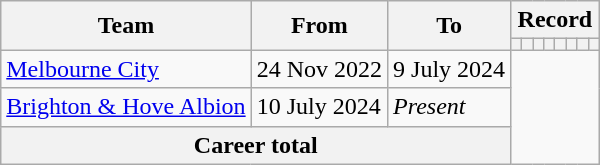<table class="wikitable" style="text-align: center">
<tr>
<th rowspan="2">Team</th>
<th rowspan="2">From</th>
<th rowspan="2">To</th>
<th colspan="8">Record</th>
</tr>
<tr>
<th></th>
<th></th>
<th></th>
<th></th>
<th></th>
<th></th>
<th></th>
<th></th>
</tr>
<tr>
<td align="left"><a href='#'>Melbourne City</a></td>
<td align=left>24 Nov 2022</td>
<td align=left>9 July 2024<br></td>
</tr>
<tr>
<td align=left><a href='#'>Brighton & Hove Albion</a></td>
<td align=left>10 July 2024</td>
<td align=left><em>Present</em><br></td>
</tr>
<tr>
<th colspan=3><strong>Career total</strong><br></th>
</tr>
</table>
